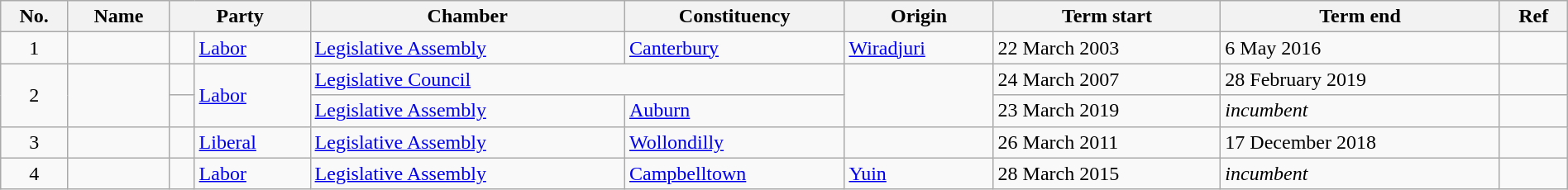<table class="wikitable sortable" width="100%">
<tr>
<th>No.</th>
<th>Name</th>
<th colspan="2">Party</th>
<th>Chamber</th>
<th>Constituency</th>
<th>Origin</th>
<th>Term start</th>
<th>Term end</th>
<th class=unsortable>Ref</th>
</tr>
<tr>
<td align=center>1</td>
<td></td>
<td> </td>
<td><a href='#'>Labor</a></td>
<td><a href='#'>Legislative Assembly</a></td>
<td><a href='#'>Canterbury</a></td>
<td><a href='#'>Wiradjuri</a></td>
<td>22 March 2003</td>
<td>6 May 2016</td>
<td align=center></td>
</tr>
<tr>
<td align="center" rowspan="2">2</td>
<td rowspan="2"></td>
<td> </td>
<td rowspan="2"><a href='#'>Labor</a></td>
<td colspan="2"><a href='#'>Legislative Council</a></td>
<td rowspan="2"></td>
<td>24 March 2007</td>
<td>28 February 2019</td>
<td align="center"></td>
</tr>
<tr>
<td> </td>
<td><a href='#'>Legislative Assembly</a></td>
<td><a href='#'>Auburn</a></td>
<td>23 March 2019</td>
<td><em>incumbent</em></td>
<td align="center"></td>
</tr>
<tr>
<td align=center>3</td>
<td></td>
<td> </td>
<td><a href='#'>Liberal</a></td>
<td><a href='#'>Legislative Assembly</a></td>
<td><a href='#'>Wollondilly</a></td>
<td></td>
<td>26 March 2011</td>
<td>17 December 2018</td>
<td align=center></td>
</tr>
<tr>
<td align="center">4</td>
<td></td>
<td> </td>
<td><a href='#'>Labor</a></td>
<td><a href='#'>Legislative Assembly</a></td>
<td><a href='#'>Campbelltown</a></td>
<td><a href='#'>Yuin</a></td>
<td>28 March 2015</td>
<td><em>incumbent</em></td>
<td align="center"></td>
</tr>
</table>
